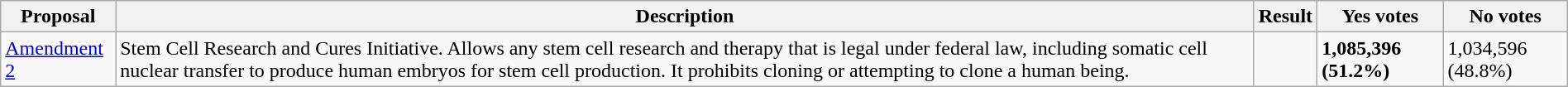<table class="wikitable sortable" style="width:100%">
<tr>
<th class="unsortable" scope="col">Proposal</th>
<th class="unsortable" scope="col">Description</th>
<th scope="col">Result</th>
<th scope="col">Yes votes</th>
<th scope="col">No votes</th>
</tr>
<tr>
<td><a href='#'>Amendment 2</a></td>
<td>Stem Cell Research and Cures Initiative. Allows any stem cell research and therapy that is legal under federal law, including somatic cell nuclear transfer to produce human embryos for stem cell production. It prohibits cloning or attempting to clone a human being.</td>
<td></td>
<td><strong>1,085,396 (51.2%)</strong></td>
<td>1,034,596 (48.8%)</td>
</tr>
</table>
